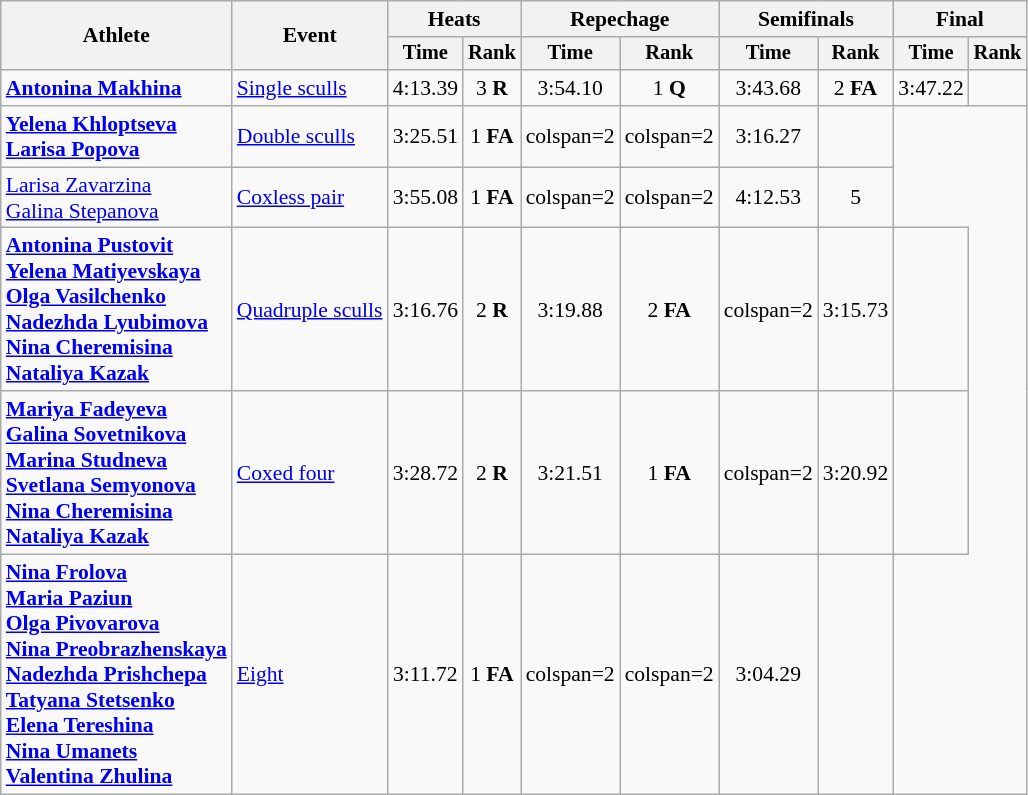<table class="wikitable" style="font-size:90%; text-align:center;">
<tr>
<th rowspan=2>Athlete</th>
<th rowspan=2>Event</th>
<th colspan=2>Heats</th>
<th colspan=2>Repechage</th>
<th colspan=2>Semifinals</th>
<th colspan=2>Final</th>
</tr>
<tr style="font-size:95%">
<th>Time</th>
<th>Rank</th>
<th>Time</th>
<th>Rank</th>
<th>Time</th>
<th>Rank</th>
<th>Time</th>
<th>Rank</th>
</tr>
<tr>
<td align=left><strong><a href='#'>Antonina Makhina</a></strong></td>
<td align=left><a href='#'>Single sculls</a></td>
<td>4:13.39</td>
<td>3 <strong>R</strong></td>
<td>3:54.10</td>
<td>1 <strong>Q</strong></td>
<td>3:43.68</td>
<td>2 <strong>FA</strong></td>
<td>3:47.22</td>
<td></td>
</tr>
<tr>
<td align=left><strong><a href='#'>Yelena Khloptseva</a><br><a href='#'>Larisa Popova</a></strong></td>
<td align=left><a href='#'>Double sculls</a></td>
<td>3:25.51</td>
<td>1 <strong>FA</strong></td>
<td>colspan=2 </td>
<td>colspan=2 </td>
<td>3:16.27</td>
<td></td>
</tr>
<tr>
<td align=left><a href='#'>Larisa Zavarzina</a><br><a href='#'>Galina Stepanova</a></td>
<td align=left><a href='#'>Coxless pair</a></td>
<td>3:55.08</td>
<td>1 <strong>FA</strong></td>
<td>colspan=2 </td>
<td>colspan=2 </td>
<td>4:12.53</td>
<td>5</td>
</tr>
<tr>
<td align=left><strong><a href='#'>Antonina Pustovit</a><br><a href='#'>Yelena Matiyevskaya</a><br><a href='#'>Olga Vasilchenko</a><br><a href='#'>Nadezhda Lyubimova</a><br><a href='#'>Nina Cheremisina</a><br><a href='#'>Nataliya Kazak</a></strong></td>
<td align=left><a href='#'>Quadruple sculls</a></td>
<td>3:16.76</td>
<td>2 <strong>R</strong></td>
<td>3:19.88</td>
<td>2 <strong>FA</strong></td>
<td>colspan=2 </td>
<td>3:15.73</td>
<td></td>
</tr>
<tr>
<td align=left><strong><a href='#'>Mariya Fadeyeva</a><br><a href='#'>Galina Sovetnikova</a><br><a href='#'>Marina Studneva</a><br><a href='#'>Svetlana Semyonova</a><br><a href='#'>Nina Cheremisina</a><br><a href='#'>Nataliya Kazak</a></strong></td>
<td align=left><a href='#'>Coxed four</a></td>
<td>3:28.72</td>
<td>2 <strong>R</strong></td>
<td>3:21.51</td>
<td>1 <strong>FA</strong></td>
<td>colspan=2 </td>
<td>3:20.92</td>
<td></td>
</tr>
<tr>
<td align=left><strong><a href='#'>Nina Frolova</a><br><a href='#'>Maria Paziun</a><br><a href='#'>Olga Pivovarova</a><br><a href='#'>Nina Preobrazhenskaya</a><br><a href='#'>Nadezhda Prishchepa</a><br><a href='#'>Tatyana Stetsenko</a><br><a href='#'>Elena Tereshina</a><br><a href='#'>Nina Umanets</a><br><a href='#'>Valentina Zhulina</a></strong></td>
<td align=left><a href='#'>Eight</a></td>
<td>3:11.72</td>
<td>1 <strong>FA</strong></td>
<td>colspan=2 </td>
<td>colspan=2 </td>
<td>3:04.29</td>
<td></td>
</tr>
</table>
